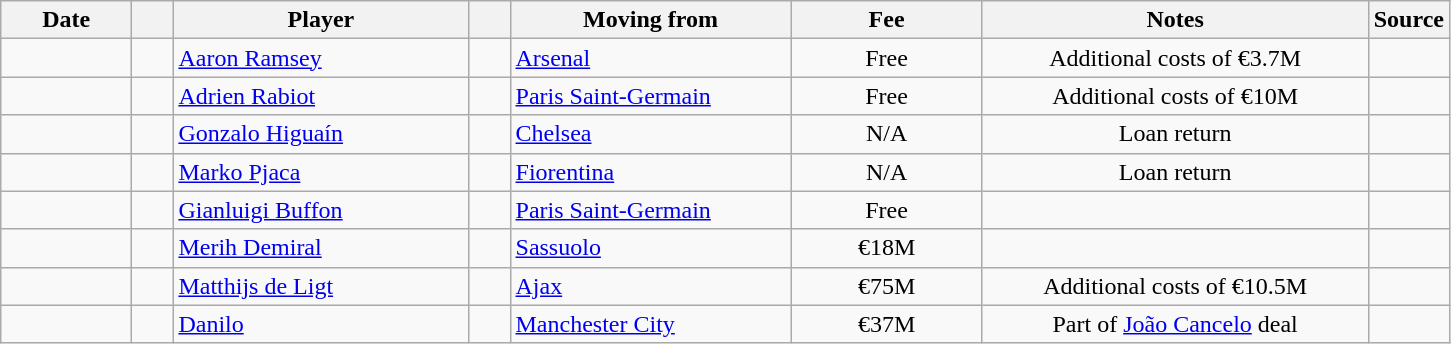<table class="wikitable sortable">
<tr>
<th style="width:80px;">Date</th>
<th style="width:20px;"></th>
<th style="width:190px;">Player</th>
<th style="width:20px;"></th>
<th style="width:180px;">Moving from</th>
<th style="width:120px;" class="unsortable">Fee</th>
<th style="width:250px;" class="unsortable">Notes</th>
<th style="width:20px;">Source</th>
</tr>
<tr>
<td></td>
<td align="center"></td>
<td> <a href='#'>Aaron Ramsey</a></td>
<td align="center"></td>
<td> <a href='#'>Arsenal</a></td>
<td align="center">Free</td>
<td align="center">Additional costs of €3.7M</td>
<td></td>
</tr>
<tr>
<td></td>
<td align="center"></td>
<td> <a href='#'>Adrien Rabiot</a></td>
<td align=center></td>
<td> <a href='#'>Paris Saint-Germain</a></td>
<td align=center>Free</td>
<td align=center>Additional costs of €10M</td>
<td></td>
</tr>
<tr>
<td></td>
<td align="center"></td>
<td> <a href='#'>Gonzalo Higuaín</a></td>
<td align="center"></td>
<td> <a href='#'>Chelsea</a></td>
<td align=center>N/A</td>
<td align=center>Loan return</td>
<td></td>
</tr>
<tr>
<td></td>
<td align=center></td>
<td> <a href='#'>Marko Pjaca</a></td>
<td align=center></td>
<td> <a href='#'>Fiorentina</a></td>
<td align=center>N/A</td>
<td align=center>Loan return</td>
<td></td>
</tr>
<tr>
<td></td>
<td align="center"></td>
<td> <a href='#'>Gianluigi Buffon</a></td>
<td align=center></td>
<td> <a href='#'>Paris Saint-Germain</a></td>
<td align=center>Free</td>
<td align=center></td>
<td></td>
</tr>
<tr>
<td></td>
<td align="center"></td>
<td> <a href='#'>Merih Demiral</a></td>
<td align=center></td>
<td> <a href='#'>Sassuolo</a></td>
<td align=center>€18M</td>
<td align=center></td>
<td></td>
</tr>
<tr>
<td></td>
<td align="center"></td>
<td> <a href='#'>Matthijs de Ligt</a></td>
<td align=center></td>
<td> <a href='#'>Ajax</a></td>
<td align=center>€75M</td>
<td align=center>Additional costs of €10.5M</td>
<td></td>
</tr>
<tr>
<td></td>
<td align="center"></td>
<td> <a href='#'>Danilo</a></td>
<td align=center></td>
<td> <a href='#'>Manchester City</a></td>
<td align=center>€37M</td>
<td align=center>Part of <a href='#'>João Cancelo</a> deal</td>
<td></td>
</tr>
</table>
